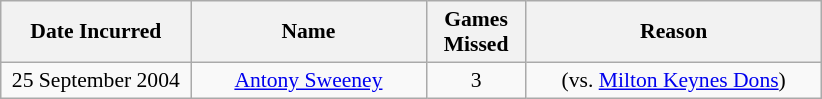<table class="wikitable" style="font-size: 90%; text-align: center;">
<tr>
<th width=120>Date Incurred</th>
<th width=150>Name</th>
<th width=60>Games Missed</th>
<th width=190>Reason</th>
</tr>
<tr>
<td>25 September 2004</td>
<td><a href='#'>Antony Sweeney</a></td>
<td>3</td>
<td> (vs. <a href='#'>Milton Keynes Dons</a>)</td>
</tr>
</table>
